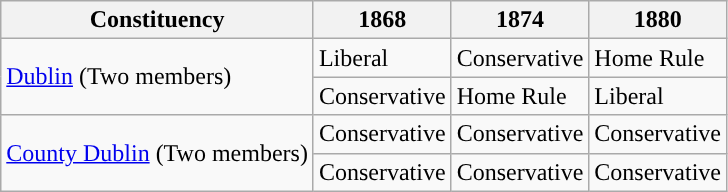<table class="wikitable">
<tr>
<th>Constituency</th>
<th>1868</th>
<th>1874</th>
<th>1880</th>
</tr>
<tr>
<td rowspan="2"><a href='#'>Dublin</a> (Two members)</td>
<td>Liberal</td>
<td>Conservative</td>
<td>Home Rule</td>
</tr>
<tr>
<td>Conservative</td>
<td>Home Rule</td>
<td>Liberal</td>
</tr>
<tr>
<td rowspan="2"><a href='#'>County Dublin</a> (Two members)</td>
<td>Conservative</td>
<td>Conservative</td>
<td>Conservative</td>
</tr>
<tr>
<td>Conservative</td>
<td>Conservative</td>
<td>Conservative</td>
</tr>
</table>
